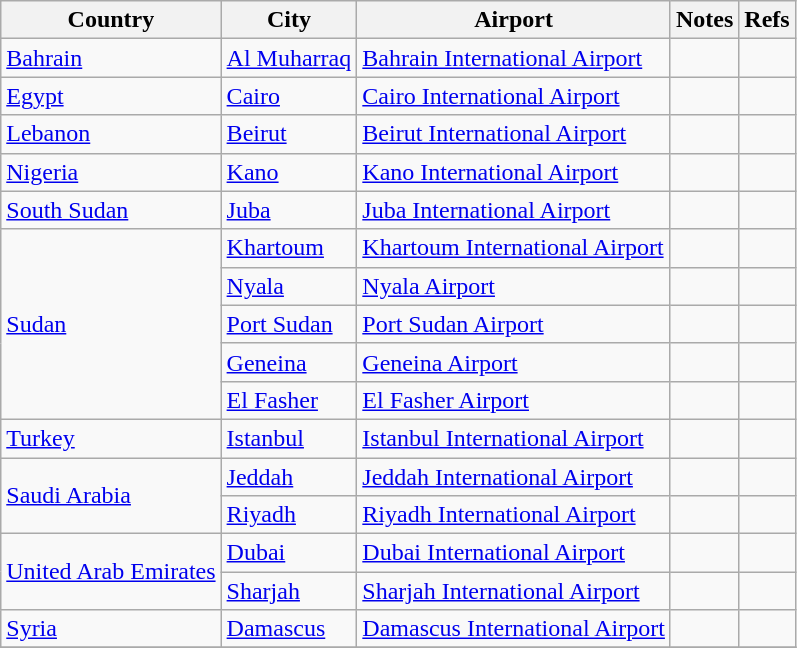<table class="wikitable sortable">
<tr>
<th>Country</th>
<th>City</th>
<th>Airport</th>
<th>Notes</th>
<th>Refs</th>
</tr>
<tr>
<td><a href='#'>Bahrain</a></td>
<td><a href='#'>Al Muharraq</a></td>
<td><a href='#'>Bahrain International Airport</a></td>
<td></td>
<td align="center"></td>
</tr>
<tr>
<td><a href='#'>Egypt</a></td>
<td><a href='#'>Cairo</a></td>
<td><a href='#'>Cairo International Airport</a></td>
<td></td>
<td align=center></td>
</tr>
<tr>
<td><a href='#'>Lebanon</a></td>
<td><a href='#'>Beirut</a></td>
<td><a href='#'>Beirut International Airport</a></td>
<td></td>
<td align=center></td>
</tr>
<tr>
<td><a href='#'>Nigeria</a></td>
<td><a href='#'>Kano</a></td>
<td><a href='#'>Kano International Airport</a></td>
<td></td>
<td align=center></td>
</tr>
<tr>
<td><a href='#'>South Sudan</a></td>
<td><a href='#'>Juba</a></td>
<td><a href='#'>Juba International Airport</a></td>
<td></td>
<td align=center></td>
</tr>
<tr>
<td rowspan="5"><a href='#'>Sudan</a></td>
<td><a href='#'>Khartoum</a></td>
<td><a href='#'>Khartoum International Airport</a></td>
<td></td>
<td align=center></td>
</tr>
<tr>
<td><a href='#'>Nyala</a></td>
<td><a href='#'>Nyala Airport</a></td>
<td></td>
<td align=center></td>
</tr>
<tr>
<td><a href='#'>Port Sudan</a></td>
<td><a href='#'>Port Sudan Airport</a></td>
<td></td>
<td align=center></td>
</tr>
<tr>
<td><a href='#'>Geneina</a></td>
<td><a href='#'>Geneina Airport</a></td>
<td></td>
<td align=center></td>
</tr>
<tr>
<td><a href='#'>El Fasher</a></td>
<td><a href='#'>El Fasher Airport</a></td>
<td></td>
<td align=center></td>
</tr>
<tr>
<td><a href='#'>Turkey</a></td>
<td><a href='#'>Istanbul</a></td>
<td><a href='#'>Istanbul International Airport</a></td>
<td></td>
<td align=center></td>
</tr>
<tr>
<td rowspan="2"><a href='#'>Saudi Arabia</a></td>
<td><a href='#'>Jeddah</a></td>
<td><a href='#'>Jeddah International Airport</a></td>
<td></td>
<td align=center></td>
</tr>
<tr>
<td><a href='#'>Riyadh</a></td>
<td><a href='#'>Riyadh International Airport</a></td>
<td></td>
<td align=center></td>
</tr>
<tr>
<td rowspan="2"><a href='#'>United Arab Emirates</a></td>
<td><a href='#'>Dubai</a></td>
<td><a href='#'>Dubai International Airport</a></td>
<td></td>
<td align=center></td>
</tr>
<tr>
<td><a href='#'>Sharjah</a></td>
<td><a href='#'>Sharjah International Airport</a></td>
<td></td>
<td align=center></td>
</tr>
<tr>
<td><a href='#'>Syria</a></td>
<td><a href='#'>Damascus</a></td>
<td><a href='#'>Damascus International Airport</a></td>
<td></td>
<td align=center></td>
</tr>
<tr>
</tr>
</table>
